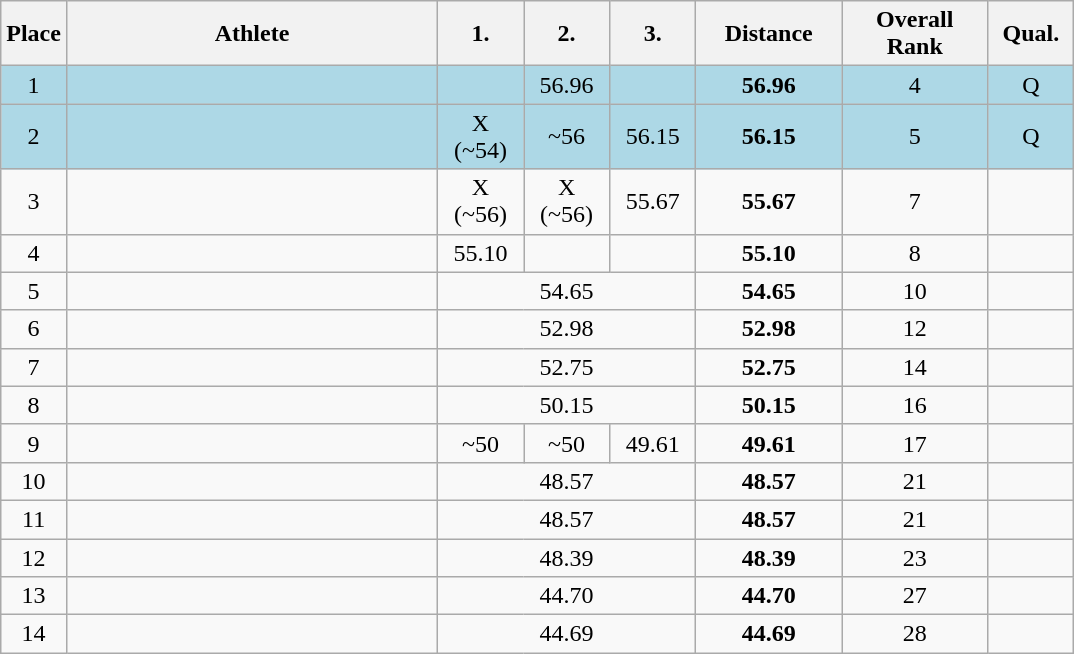<table class=wikitable style="text-align:center">
<tr>
<th width=20>Place</th>
<th width=240>Athlete</th>
<th width=50>1.</th>
<th width=50>2.</th>
<th width=50>3.</th>
<th width=90>Distance</th>
<th width=90>Overall Rank</th>
<th width=50>Qual.</th>
</tr>
<tr bgcolor=lightblue>
<td>1</td>
<td align=left></td>
<td></td>
<td>56.96</td>
<td></td>
<td><strong>56.96</strong></td>
<td>4</td>
<td>Q</td>
</tr>
<tr bgcolor=lightblue>
<td>2</td>
<td align=left></td>
<td>X (~54)</td>
<td>~56</td>
<td>56.15</td>
<td><strong>56.15</strong></td>
<td>5</td>
<td>Q</td>
</tr>
<tr>
<td>3</td>
<td align=left></td>
<td>X (~56)</td>
<td>X (~56)</td>
<td>55.67</td>
<td><strong>55.67</strong></td>
<td>7</td>
<td></td>
</tr>
<tr>
<td>4</td>
<td align=left></td>
<td>55.10</td>
<td></td>
<td></td>
<td><strong>55.10</strong></td>
<td>8</td>
<td></td>
</tr>
<tr>
<td>5</td>
<td align=left></td>
<td colspan=3>54.65</td>
<td><strong>54.65</strong></td>
<td>10</td>
<td></td>
</tr>
<tr>
<td>6</td>
<td align=left></td>
<td colspan=3>52.98</td>
<td><strong>52.98</strong></td>
<td>12</td>
<td></td>
</tr>
<tr>
<td>7</td>
<td align=left></td>
<td colspan=3>52.75</td>
<td><strong>52.75</strong></td>
<td>14</td>
<td></td>
</tr>
<tr>
<td>8</td>
<td align=left></td>
<td colspan=3>50.15</td>
<td><strong>50.15</strong></td>
<td>16</td>
<td></td>
</tr>
<tr>
<td>9</td>
<td align=left></td>
<td>~50</td>
<td>~50</td>
<td>49.61</td>
<td><strong>49.61</strong></td>
<td>17</td>
<td></td>
</tr>
<tr>
<td>10</td>
<td align=left></td>
<td colspan=3>48.57</td>
<td><strong>48.57</strong></td>
<td>21</td>
<td></td>
</tr>
<tr>
<td>11</td>
<td align=left></td>
<td colspan=3>48.57</td>
<td><strong>48.57</strong></td>
<td>21</td>
<td></td>
</tr>
<tr>
<td>12</td>
<td align=left></td>
<td colspan=3>48.39</td>
<td><strong>48.39</strong></td>
<td>23</td>
<td></td>
</tr>
<tr>
<td>13</td>
<td align=left></td>
<td colspan=3>44.70</td>
<td><strong>44.70</strong></td>
<td>27</td>
<td></td>
</tr>
<tr>
<td>14</td>
<td align=left></td>
<td colspan=3>44.69</td>
<td><strong>44.69</strong></td>
<td>28</td>
<td></td>
</tr>
</table>
